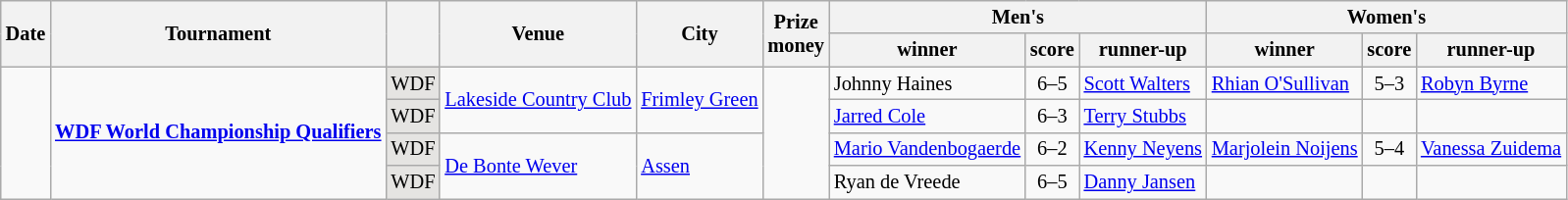<table class="wikitable sortable" style="font-size: 85%">
<tr>
<th rowspan="2">Date</th>
<th rowspan="2">Tournament</th>
<th rowspan="2"></th>
<th rowspan="2">Venue</th>
<th rowspan="2">City</th>
<th rowspan="2" class=unsortable>Prize<br>money</th>
<th colspan="3">Men's</th>
<th colspan="3">Women's</th>
</tr>
<tr>
<th>winner</th>
<th class=unsortable>score</th>
<th>runner-up</th>
<th>winner</th>
<th class=unsortable>score</th>
<th>runner-up</th>
</tr>
<tr>
<td rowspan=4></td>
<td rowspan=4><strong><a href='#'>WDF World Championship Qualifiers</a></strong></td>
<td bgcolor="E5E4E2" align="center">WDF</td>
<td rowspan=2><a href='#'>Lakeside Country Club</a></td>
<td rowspan=2> <a href='#'>Frimley Green</a></td>
<td rowspan=4></td>
<td> Johnny Haines</td>
<td align="center">6–5</td>
<td> <a href='#'>Scott Walters</a></td>
<td> <a href='#'>Rhian O'Sullivan</a></td>
<td align="center">5–3</td>
<td> <a href='#'>Robyn Byrne</a></td>
</tr>
<tr>
<td bgcolor="E5E4E2" align="center">WDF</td>
<td> <a href='#'>Jarred Cole</a></td>
<td align="center">6–3</td>
<td> <a href='#'>Terry Stubbs</a></td>
<td></td>
<td align="center"></td>
<td></td>
</tr>
<tr>
<td bgcolor="E5E4E2" align="center">WDF</td>
<td rowspan=2><a href='#'>De Bonte Wever</a></td>
<td rowspan=2> <a href='#'>Assen</a></td>
<td> <a href='#'>Mario Vandenbogaerde</a></td>
<td align="center">6–2</td>
<td> <a href='#'>Kenny Neyens</a></td>
<td> <a href='#'>Marjolein Noijens</a></td>
<td align="center">5–4</td>
<td> <a href='#'>Vanessa Zuidema</a></td>
</tr>
<tr>
<td bgcolor="E5E4E2" align="center">WDF</td>
<td> Ryan de Vreede</td>
<td align="center">6–5</td>
<td> <a href='#'>Danny Jansen</a></td>
<td></td>
<td align="center"></td>
<td></td>
</tr>
</table>
